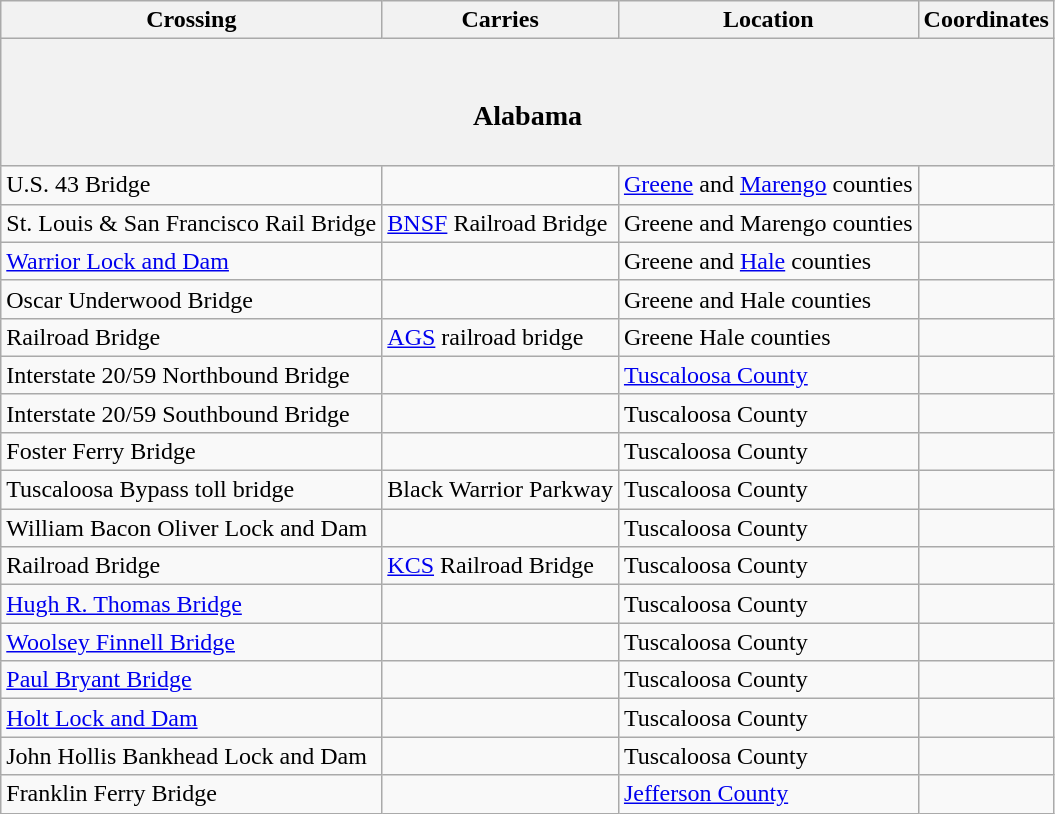<table class=wikitable>
<tr>
<th>Crossing</th>
<th>Carries</th>
<th>Location</th>
<th>Coordinates</th>
</tr>
<tr>
<th colspan=4><br><h3>Alabama</h3></th>
</tr>
<tr>
<td>U.S. 43 Bridge</td>
<td></td>
<td><a href='#'>Greene</a> and <a href='#'>Marengo</a> counties</td>
<td></td>
</tr>
<tr>
<td>St. Louis & San Francisco Rail Bridge</td>
<td><a href='#'>BNSF</a> Railroad Bridge</td>
<td>Greene and Marengo counties</td>
<td></td>
</tr>
<tr>
<td><a href='#'>Warrior Lock and Dam</a></td>
<td></td>
<td>Greene and <a href='#'>Hale</a> counties</td>
<td></td>
</tr>
<tr>
<td>Oscar Underwood Bridge</td>
<td></td>
<td>Greene and Hale counties</td>
<td></td>
</tr>
<tr>
<td>Railroad Bridge</td>
<td><a href='#'>AGS</a> railroad bridge</td>
<td>Greene Hale counties</td>
<td></td>
</tr>
<tr>
<td>Interstate 20/59 Northbound Bridge</td>
<td></td>
<td><a href='#'>Tuscaloosa County</a></td>
<td></td>
</tr>
<tr>
<td>Interstate 20/59 Southbound Bridge</td>
<td></td>
<td>Tuscaloosa County</td>
<td></td>
</tr>
<tr>
<td>Foster Ferry Bridge</td>
<td></td>
<td>Tuscaloosa County</td>
<td></td>
</tr>
<tr>
<td>Tuscaloosa Bypass toll bridge</td>
<td>Black Warrior Parkway</td>
<td>Tuscaloosa County</td>
<td></td>
</tr>
<tr>
<td>William Bacon Oliver Lock and Dam</td>
<td></td>
<td>Tuscaloosa County</td>
<td></td>
</tr>
<tr>
<td>Railroad Bridge</td>
<td><a href='#'>KCS</a> Railroad Bridge</td>
<td>Tuscaloosa County</td>
<td></td>
</tr>
<tr>
<td><a href='#'>Hugh R. Thomas Bridge</a></td>
<td></td>
<td>Tuscaloosa County</td>
<td></td>
</tr>
<tr>
<td><a href='#'>Woolsey Finnell Bridge</a></td>
<td></td>
<td>Tuscaloosa County</td>
<td></td>
</tr>
<tr>
<td><a href='#'>Paul Bryant Bridge</a></td>
<td></td>
<td>Tuscaloosa County</td>
<td></td>
</tr>
<tr>
<td><a href='#'>Holt Lock and Dam</a></td>
<td></td>
<td>Tuscaloosa County</td>
<td></td>
</tr>
<tr>
<td>John Hollis Bankhead Lock and Dam</td>
<td></td>
<td>Tuscaloosa County</td>
<td></td>
</tr>
<tr>
<td>Franklin Ferry Bridge</td>
<td></td>
<td><a href='#'>Jefferson County</a></td>
<td></td>
</tr>
</table>
